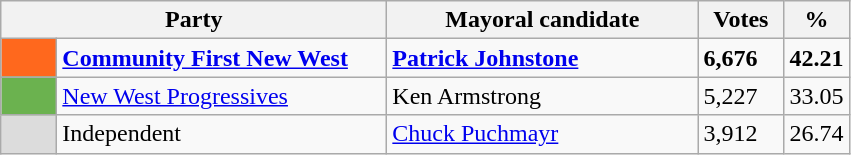<table class="wikitable">
<tr>
<th width="250px" colspan="2">Party</th>
<th width="200px">Mayoral candidate</th>
<th width="50px">Votes</th>
<th width="30px">%</th>
</tr>
<tr>
<td style="background:#ff681d;" width="30px"> </td>
<td><strong><a href='#'>Community First New West</a></strong></td>
<td><strong><a href='#'>Patrick Johnstone</a></strong> </td>
<td><strong>6,676</strong></td>
<td><strong>42.21</strong></td>
</tr>
<tr>
<td style="background:#6bb24f;" width="30px"> </td>
<td><a href='#'>New West Progressives</a></td>
<td>Ken Armstrong</td>
<td>5,227</td>
<td>33.05</td>
</tr>
<tr>
<td style="background:gainsboro" width="30px"> </td>
<td>Independent</td>
<td><a href='#'>Chuck Puchmayr</a></td>
<td>3,912</td>
<td>26.74</td>
</tr>
</table>
